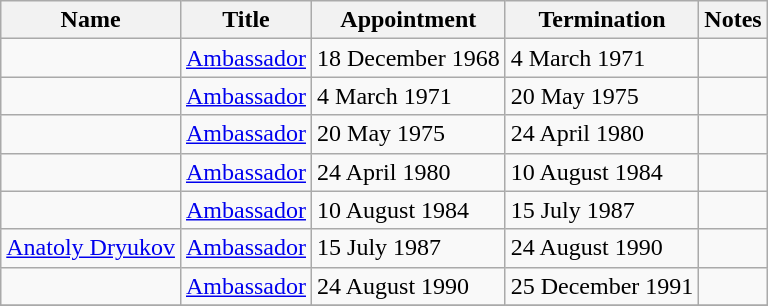<table class="wikitable">
<tr valign="middle">
<th>Name</th>
<th>Title</th>
<th>Appointment</th>
<th>Termination</th>
<th>Notes</th>
</tr>
<tr>
<td></td>
<td><a href='#'>Ambassador</a></td>
<td>18 December 1968</td>
<td>4 March 1971</td>
<td></td>
</tr>
<tr>
<td></td>
<td><a href='#'>Ambassador</a></td>
<td>4 March 1971</td>
<td>20 May 1975</td>
<td></td>
</tr>
<tr>
<td></td>
<td><a href='#'>Ambassador</a></td>
<td>20 May 1975</td>
<td>24 April 1980</td>
<td></td>
</tr>
<tr>
<td></td>
<td><a href='#'>Ambassador</a></td>
<td>24 April 1980</td>
<td>10 August 1984</td>
<td></td>
</tr>
<tr>
<td></td>
<td><a href='#'>Ambassador</a></td>
<td>10 August 1984</td>
<td>15 July 1987</td>
<td></td>
</tr>
<tr>
<td><a href='#'>Anatoly Dryukov</a></td>
<td><a href='#'>Ambassador</a></td>
<td>15 July 1987</td>
<td>24 August 1990</td>
<td></td>
</tr>
<tr>
<td></td>
<td><a href='#'>Ambassador</a></td>
<td>24 August 1990</td>
<td>25 December 1991</td>
<td></td>
</tr>
<tr>
</tr>
</table>
